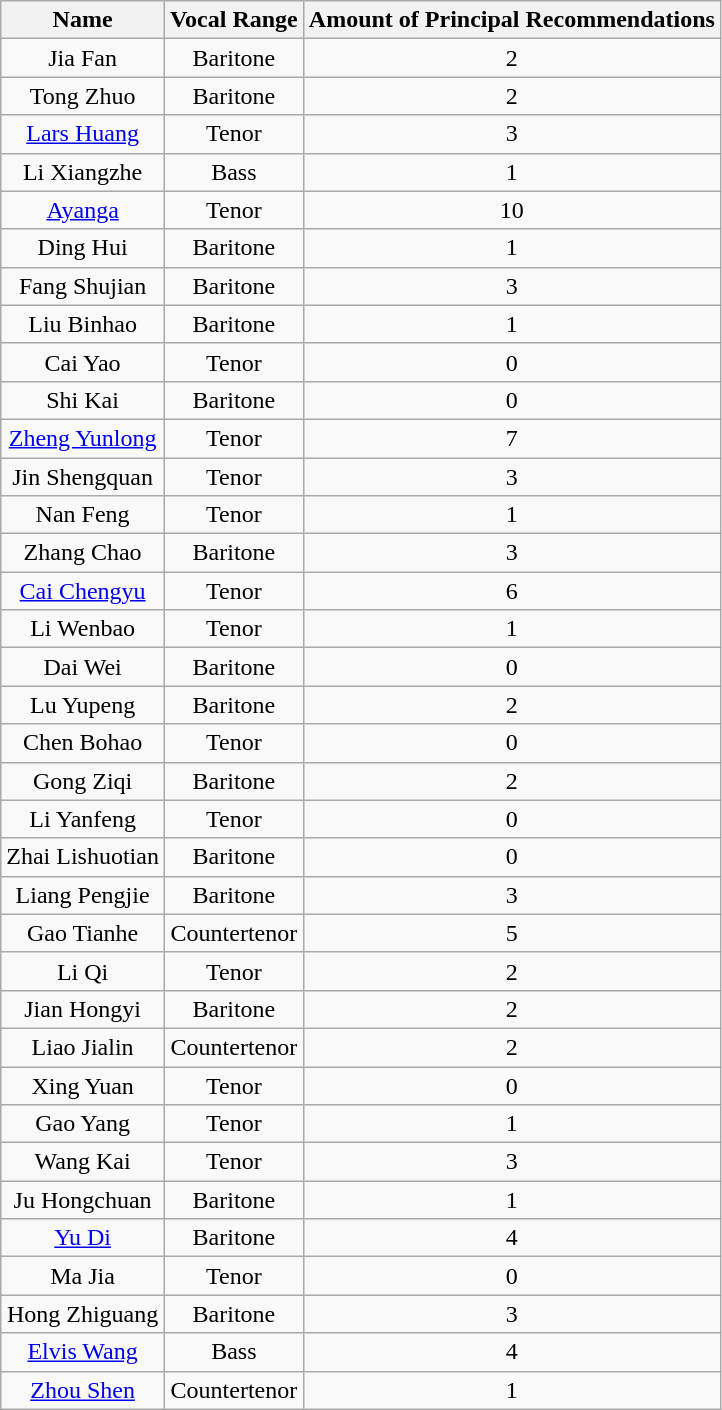<table class="wikitable sortable mw-collapsible mw-collapsed" style="text-align:center">
<tr>
<th>Name</th>
<th>Vocal Range</th>
<th>Amount of Principal Recommendations</th>
</tr>
<tr>
<td>Jia Fan</td>
<td>Baritone</td>
<td>2</td>
</tr>
<tr>
<td>Tong Zhuo</td>
<td>Baritone</td>
<td>2</td>
</tr>
<tr>
<td><a href='#'>Lars Huang</a></td>
<td>Tenor</td>
<td>3</td>
</tr>
<tr>
<td>Li Xiangzhe</td>
<td>Bass</td>
<td>1</td>
</tr>
<tr>
<td><a href='#'>Ayanga</a></td>
<td>Tenor</td>
<td>10</td>
</tr>
<tr>
<td>Ding Hui</td>
<td>Baritone</td>
<td>1</td>
</tr>
<tr>
<td>Fang Shujian</td>
<td>Baritone</td>
<td>3</td>
</tr>
<tr>
<td>Liu Binhao</td>
<td>Baritone</td>
<td>1</td>
</tr>
<tr>
<td>Cai Yao</td>
<td>Tenor</td>
<td>0</td>
</tr>
<tr>
<td>Shi Kai</td>
<td>Baritone</td>
<td>0</td>
</tr>
<tr>
<td><a href='#'>Zheng Yunlong</a></td>
<td>Tenor</td>
<td>7</td>
</tr>
<tr>
<td>Jin Shengquan</td>
<td>Tenor</td>
<td>3</td>
</tr>
<tr>
<td>Nan Feng</td>
<td>Tenor</td>
<td>1</td>
</tr>
<tr>
<td>Zhang Chao</td>
<td>Baritone</td>
<td>3</td>
</tr>
<tr>
<td><a href='#'>Cai Chengyu</a></td>
<td>Tenor</td>
<td>6</td>
</tr>
<tr>
<td>Li Wenbao</td>
<td>Tenor</td>
<td>1</td>
</tr>
<tr>
<td>Dai Wei</td>
<td>Baritone</td>
<td>0</td>
</tr>
<tr>
<td>Lu Yupeng</td>
<td>Baritone</td>
<td>2</td>
</tr>
<tr>
<td>Chen Bohao</td>
<td>Tenor</td>
<td>0</td>
</tr>
<tr>
<td>Gong Ziqi</td>
<td>Baritone</td>
<td>2</td>
</tr>
<tr>
<td>Li Yanfeng</td>
<td>Tenor</td>
<td>0</td>
</tr>
<tr>
<td>Zhai Lishuotian</td>
<td>Baritone</td>
<td>0</td>
</tr>
<tr>
<td>Liang Pengjie</td>
<td>Baritone</td>
<td>3</td>
</tr>
<tr>
<td>Gao Tianhe</td>
<td>Countertenor</td>
<td>5</td>
</tr>
<tr>
<td>Li Qi</td>
<td>Tenor</td>
<td>2</td>
</tr>
<tr>
<td>Jian Hongyi</td>
<td>Baritone</td>
<td>2</td>
</tr>
<tr>
<td>Liao Jialin</td>
<td>Countertenor</td>
<td>2</td>
</tr>
<tr>
<td>Xing Yuan</td>
<td>Tenor</td>
<td>0</td>
</tr>
<tr>
<td>Gao Yang</td>
<td>Tenor</td>
<td>1</td>
</tr>
<tr>
<td>Wang Kai</td>
<td>Tenor</td>
<td>3</td>
</tr>
<tr>
<td>Ju Hongchuan</td>
<td>Baritone</td>
<td>1</td>
</tr>
<tr>
<td><a href='#'>Yu Di</a></td>
<td>Baritone</td>
<td>4</td>
</tr>
<tr>
<td>Ma Jia</td>
<td>Tenor</td>
<td>0</td>
</tr>
<tr>
<td>Hong Zhiguang</td>
<td>Baritone</td>
<td>3</td>
</tr>
<tr>
<td><a href='#'>Elvis Wang</a></td>
<td>Bass</td>
<td>4</td>
</tr>
<tr>
<td><a href='#'>Zhou Shen</a></td>
<td>Countertenor</td>
<td>1</td>
</tr>
</table>
